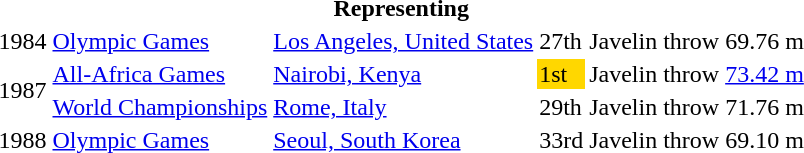<table>
<tr>
<th colspan="6">Representing </th>
</tr>
<tr>
<td>1984</td>
<td><a href='#'>Olympic Games</a></td>
<td><a href='#'>Los Angeles, United States</a></td>
<td>27th</td>
<td>Javelin throw</td>
<td>69.76 m</td>
</tr>
<tr>
<td rowspan=2>1987</td>
<td><a href='#'>All-Africa Games</a></td>
<td><a href='#'>Nairobi, Kenya</a></td>
<td bgcolor="gold">1st</td>
<td>Javelin throw</td>
<td><a href='#'>73.42 m</a></td>
</tr>
<tr>
<td><a href='#'>World Championships</a></td>
<td><a href='#'>Rome, Italy</a></td>
<td>29th</td>
<td>Javelin throw</td>
<td>71.76 m</td>
</tr>
<tr>
<td>1988</td>
<td><a href='#'>Olympic Games</a></td>
<td><a href='#'>Seoul, South Korea</a></td>
<td>33rd</td>
<td>Javelin throw</td>
<td>69.10 m</td>
</tr>
</table>
